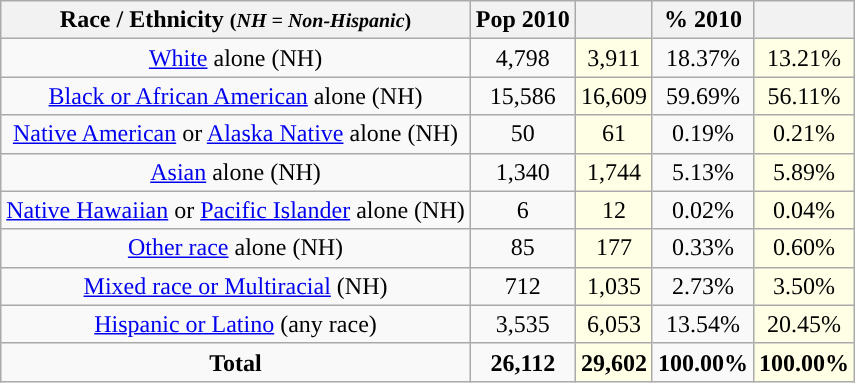<table class="wikitable" style="text-align:center;">
<tr>
<th>Race / Ethnicity <small>(<em>NH = Non-Hispanic</em>)</small></th>
<th>Pop 2010</th>
<th></th>
<th>% 2010</th>
<th></th>
</tr>
<tr>
<td><a href='#'>White</a> alone (NH)</td>
<td>4,798</td>
<td style='background: #ffffe6;'>3,911</td>
<td>18.37%</td>
<td style='background: #ffffe6;'>13.21%</td>
</tr>
<tr>
<td><a href='#'>Black or African American</a> alone (NH)</td>
<td>15,586</td>
<td style='background: #ffffe6;'>16,609</td>
<td>59.69%</td>
<td style='background: #ffffe6;'>56.11%</td>
</tr>
<tr>
<td><a href='#'>Native American</a> or <a href='#'>Alaska Native</a> alone (NH)</td>
<td>50</td>
<td style='background: #ffffe6;'>61</td>
<td>0.19%</td>
<td style='background: #ffffe6;'>0.21%</td>
</tr>
<tr>
<td><a href='#'>Asian</a> alone (NH)</td>
<td>1,340</td>
<td style='background: #ffffe6;'>1,744</td>
<td>5.13%</td>
<td style='background: #ffffe6;'>5.89%</td>
</tr>
<tr>
<td><a href='#'>Native Hawaiian</a> or <a href='#'>Pacific Islander</a> alone (NH)</td>
<td>6</td>
<td style='background: #ffffe6;'>12</td>
<td>0.02%</td>
<td style='background: #ffffe6;'>0.04%</td>
</tr>
<tr>
<td><a href='#'>Other race</a> alone (NH)</td>
<td>85</td>
<td style='background: #ffffe6;'>177</td>
<td>0.33%</td>
<td style='background: #ffffe6;'>0.60%</td>
</tr>
<tr>
<td><a href='#'>Mixed race or Multiracial</a> (NH)</td>
<td>712</td>
<td style='background: #ffffe6;'>1,035</td>
<td>2.73%</td>
<td style='background: #ffffe6;'>3.50%</td>
</tr>
<tr>
<td><a href='#'>Hispanic or Latino</a> (any race)</td>
<td>3,535</td>
<td style='background: #ffffe6;'>6,053</td>
<td>13.54%</td>
<td style='background: #ffffe6;'>20.45%</td>
</tr>
<tr>
<td><strong>Total</strong></td>
<td><strong>26,112</strong></td>
<td style='background: #ffffe6;'><strong>29,602</strong></td>
<td><strong>100.00%</strong></td>
<td style='background: #ffffe6;'><strong>100.00%</strong></td>
</tr>
</table>
